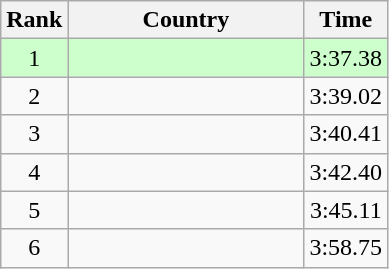<table class="wikitable" style="text-align:center">
<tr>
<th>Rank</th>
<th width=150>Country</th>
<th width=5em>Time</th>
</tr>
<tr bgcolor="#ccffcc">
<td>1</td>
<td align=left></td>
<td>3:37.38</td>
</tr>
<tr>
<td>2</td>
<td align=left></td>
<td>3:39.02</td>
</tr>
<tr>
<td>3</td>
<td align=left></td>
<td>3:40.41</td>
</tr>
<tr>
<td>4</td>
<td align=left></td>
<td>3:42.40</td>
</tr>
<tr>
<td>5</td>
<td align=left></td>
<td>3:45.11</td>
</tr>
<tr>
<td>6</td>
<td align=left></td>
<td>3:58.75</td>
</tr>
</table>
